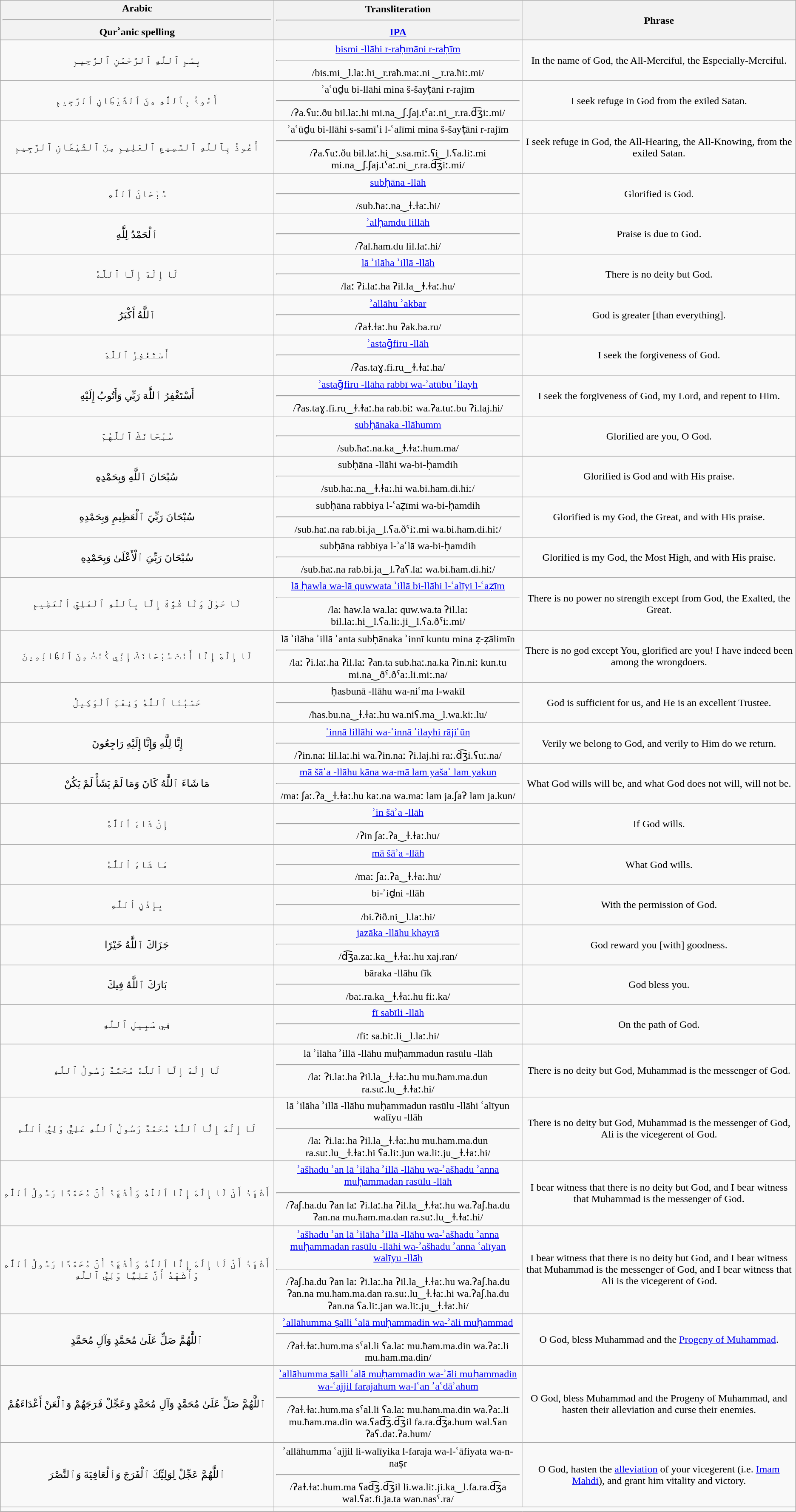<table class="wikitable" style="text-align: center">
<tr>
<th style="width:33%;">Arabic <hr> Qurʾanic spelling</th>
<th style="width:30%;">Transliteration <hr> <a href='#'>IPA</a></th>
<th style="width:33%;">Phrase</th>
</tr>
<tr>
<td>بِسْمِ ٱللَّٰهِ ٱلرَّحْمَٰنِ ٱلرَّحِيمِ</td>
<td><a href='#'>bismi -llāhi r-raḥmāni r-raḥīm</a> <hr> /bis.mi‿l.laː.hi‌‿r.raħ.maː.ni ‿r.ra.ħiː.mi/</td>
<td>In the name of God, the All-Merciful, the Especially-Merciful.</td>
</tr>
<tr>
<td>أَعُوذُ بِٱللَّٰهِ مِنَ ٱلشَّيْطَانِ ٱلرَّجِيمِ</td>
<td>ʾaʿūḏu bi-llāhi mina š-šayṭāni r-rajīm <hr> /ʔa.ʕuː.ðu bil.laː.hi mi.na‿ʃ.ʃaj.tˤaː.ni‿r.ra.d͡ʒiː.mi/</td>
<td>I seek refuge in God from the exiled Satan.</td>
</tr>
<tr>
<td>أَعُوذُ بِٱللَّٰهِ ٱلسَّمِيعِ ٱلْعَلِيمِ مِنَ ٱلشَّيْطَانِ ٱلرَّجِيمِ</td>
<td>ʾaʿūḏu bi-llāhi s-samīʿi l-ʿalīmi mina š-šayṭāni r-rajīm <hr> /ʔa.ʕuː.ðu bil.laː.hi‿s.sa.miː.ʕi‿l.ʕa.liː.mi mi.na‿ʃ.ʃaj.tˤaː.ni‿r.ra.d͡ʒiː.mi/</td>
<td>I seek refuge in God, the All-Hearing, the All-Knowing, from the exiled Satan.</td>
</tr>
<tr>
<td>سُبْحَانَ ٱللَّٰهِ</td>
<td><a href='#'>subḥāna -llāh</a> <hr> /sub.ħaː.na‿ɫ.ɫaː.hi/</td>
<td>Glorified is God.</td>
</tr>
<tr>
<td>ٱلْحَمْدُ لِلَّٰهِ</td>
<td><a href='#'>ʾalḥamdu lillāh</a> <hr> /ʔal.ħam.du lil.laː.hi/</td>
<td>Praise is due to God.</td>
</tr>
<tr>
<td>لَا إِلَٰهَ إِلَّا ٱللَّٰهُ</td>
<td><a href='#'>lā ʾilāha ʾillā -llāh</a> <hr> /laː ʔi.laː.ha ʔil.la‿ɫ.ɫaː.hu/</td>
<td>There is no deity but God.</td>
</tr>
<tr>
<td>ٱللَّٰهُ أَكْبَرُ</td>
<td><a href='#'>ʾallāhu ʾakbar</a> <hr> /ʔaɫ.ɫaː.hu ʔak.ba.ru/</td>
<td>God is greater [than everything].</td>
</tr>
<tr>
<td>أَسْتَغْفِرُ ٱللَّٰهَ</td>
<td><a href='#'>ʾastaḡfiru -llāh</a> <hr> /ʔas.taɣ.fi.ru‿ɫ.ɫaː.ha/</td>
<td>I seek the forgiveness of God.</td>
</tr>
<tr>
<td>أَسْتَغْفِرُ ٱللَّٰهَ رَبِّي وَأَتُوبُ إِلَيْهِ</td>
<td><a href='#'>ʾastaḡfiru -llāha rabbī wa-ʾatūbu ʾilayh</a> <hr> /ʔas.taɣ.fi.ru‿ɫ.ɫaː.ha rab.biː wa.ʔa.tuː.bu ʔi.laj.hi/</td>
<td>I seek the forgiveness of God, my Lord, and repent to Him.</td>
</tr>
<tr>
<td>سُبْحَانَكَ ٱللَّٰهُمَّ</td>
<td><a href='#'>subḥānaka -llāhumm</a> <hr> /sub.ħaː.na.ka‿ɫ.ɫaː.hum.ma/</td>
<td>Glorified are you, O God.</td>
</tr>
<tr>
<td>سُبْحَانَ ٱللَّٰهِ وَبِحَمْدِهِ</td>
<td>subḥāna -llāhi wa-bi-ḥamdih <hr> /sub.ħaː.na‿ɫ.ɫaː.hi wa.bi.ħam.di.hiː/</td>
<td>Glorified is God and with His praise.</td>
</tr>
<tr>
<td>سُبْحَانَ رَبِّيَ ٱلْعَظِيمِ وَبِحَمْدِهِ</td>
<td>subḥāna rabbiya l-ʿaẓīmi wa-bi-ḥamdih <hr> /sub.ħaː.na rab.bi.ja‿l.ʕa.ðˤiː.mi wa.bi.ħam.di.hiː/</td>
<td>Glorified is my God, the Great, and with His praise.</td>
</tr>
<tr>
<td>سُبْحَانَ رَبِّيَ ٱلْأَعْلَىٰ وَبِحَمْدِهِ</td>
<td>subḥāna rabbiya l-ʾaʿlā wa-bi-ḥamdih <hr> /sub.ħaː.na rab.bi.ja‿l.ʔaʕ.laː wa.bi.ħam.di.hiː/</td>
<td>Glorified is my God, the Most High, and with His praise.</td>
</tr>
<tr>
<td>لَا حَوْلَ وَلَا قُوَّةَ إِلَّا بِٱللَّٰهِ ٱلْعَلِيِّ ٱلْعَظِيمِ</td>
<td><a href='#'>lā ḥawla wa-lā quwwata ʾillā bi-llāhi l-ʿalīyi l-ʿaẓīm</a> <hr> /laː ħaw.la wa.laː quw.wa.ta ʔil.laː bil.laː.hi‿l.ʕa.liː.ji‿l.ʕa.ðˤiː.mi/</td>
<td>There is no power no strength except from God, the Exalted, the Great.</td>
</tr>
<tr>
<td>لَا إِلَٰهَ إِلَّا أَنْتَ سُبْحَانَكَ إِنِّي كُنْتُ مِنَ ٱلظَّالِمِينَ</td>
<td>lā ʾilāha ʾillā ʾanta subḥānaka ʾinnī kuntu mina ẓ-ẓālimīn <hr> /laː ʔi.laː.ha ʔil.laː ʔan.ta sub.ħaː.na.ka ʔin.niː kun.tu mi.na‿ðˤ.ðˤaː.li.miː.na/</td>
<td>There is no god except You, glorified are you! I have indeed been among the wrongdoers.</td>
</tr>
<tr>
<td>حَسْبُنَا ٱللَّٰهُ وَنِعْمَ ٱلْوَكِيلُ</td>
<td>ḥasbunā -llāhu wa-niʿma l-wakīl <hr> /ħas.bu.na‿ɫ.ɫaː.hu wa.niʕ.ma‿l.wa.kiː.lu/</td>
<td>God is sufficient for us, and He is an excellent Trustee.</td>
</tr>
<tr>
<td>إِنَّا لِلَّٰهِ وَإِنَّا إِلَيْهِ رَاجِعُونَ</td>
<td><a href='#'>ʾinnā lillāhi wa-ʾinnā ʾilayhi rājiʿūn</a> <hr> /ʔin.naː lil.laː.hi wa.ʔin.naː ʔi.laj.hi raː.d͡ʒi.ʕuː.na/</td>
<td>Verily we belong to God, and verily to Him do we return.</td>
</tr>
<tr>
<td>مَا شَاءَ ٱللَّٰهُ كَانَ وَمَا لَمْ يَشَأْ لَمْ يَكُنْ</td>
<td><a href='#'>mā šāʾa -llāhu kāna wa-mā lam yašaʾ lam yakun</a> <hr> /maː ʃaː.ʔa‿ɫ.ɫaː.hu kaː.na wa.maː lam ja.ʃaʔ lam ja.kun/</td>
<td>What God wills will be, and what God does not will, will not be.</td>
</tr>
<tr>
<td>إِنْ شَاءَ ٱللَّٰهُ</td>
<td><a href='#'>ʾin šāʾa -llāh</a> <hr> /ʔin ʃaː.ʔa‿ɫ.ɫaː.hu/</td>
<td>If God wills.</td>
</tr>
<tr>
<td>مَا شَاءَ ٱللَّٰهُ</td>
<td><a href='#'>mā šāʾa -llāh</a> <hr> /maː ʃaː.ʔa‿ɫ.ɫaː.hu/</td>
<td>What God wills.</td>
</tr>
<tr>
<td>بِإِذْنِ ٱللَّٰهِ</td>
<td>bi-ʾiḏni -llāh <hr> /bi.ʔið.ni‿l.laː.hi/</td>
<td>With the permission of God.</td>
</tr>
<tr>
<td>جَزَاكَ ٱللَّٰهُ خَيْرًا</td>
<td><a href='#'>jazāka -llāhu khayrā</a> <hr> /d͡ʒa.zaː.ka‿ɫ.ɫaː.hu xaj.ran/</td>
<td>God reward you [with] goodness.</td>
</tr>
<tr>
<td>بَارَكَ ٱللَّٰهُ فِيكَ</td>
<td>bāraka -llāhu fīk <hr> /baː.ra.ka‿ɫ.ɫaː.hu fiː.ka/</td>
<td>God bless you.</td>
</tr>
<tr>
<td>فِي سَبِيلِ ٱللَّٰهِ</td>
<td><a href='#'>fī sabīli -llāh</a> <hr> /fiː sa.biː.li‿l.laː.hi/</td>
<td>On the path of God.</td>
</tr>
<tr>
<td>لَا إِلَٰهَ إِلَّا ٱللَّٰهُ مُحَمَّدٌ رَسُولُ ٱللَّٰهِ</td>
<td>lā ʾilāha ʾillā -llāhu muḥammadun rasūlu -llāh <hr> /laː ʔi.laː.ha ʔil.la‿ɫ.ɫaː.hu mu.ħam.ma.dun ra.suː.lu‿ɫ.ɫaː.hi/</td>
<td>There is no deity but God, Muhammad is the messenger of God.</td>
</tr>
<tr>
<td>لَا إِلَٰهَ إِلَّا ٱللَّٰهُ مُحَمَّدٌ رَسُولُ ٱللَّٰهِ عَلِيٌّ وَلِيُّ ٱللَّٰهِ</td>
<td>lā ʾilāha ʾillā -llāhu muḥammadun rasūlu -llāhi ʿalīyun walīyu -llāh <hr> /laː ʔi.laː.ha ʔil.la‿ɫ.ɫaː.hu mu.ħam.ma.dun ra.suː.lu‿ɫ.ɫaː.hi ʕa.liː.jun wa.liː.ju‿ɫ.ɫaː.hi/</td>
<td>There is no deity but God, Muhammad is the messenger of God, Ali is the vicegerent of God. </td>
</tr>
<tr>
<td>أَشْهَدُ أَنْ لَا إِلَٰهَ إِلَّا ٱللَّٰهُ وَأَشْهَدُ أَنَّ مُحَمَّدًا رَسُولُ ٱللَّٰهِ</td>
<td><a href='#'>ʾašhadu ʾan lā ʾilāha ʾillā -llāhu wa-ʾašhadu ʾanna muḥammadan rasūlu -llāh</a> <hr> /ʔaʃ.ha.du ʔan laː ʔi.laː.ha ʔil.la‿ɫ.ɫaː.hu wa.ʔaʃ.ha.du ʔan.na mu.ħam.ma.dan ra.suː.lu‿ɫ.ɫaː.hi/</td>
<td>I bear witness that there is no deity but God, and I bear witness that Muhammad is the messenger of God.</td>
</tr>
<tr>
<td>أَشْهَدُ أَنْ لَا إِلَٰهَ إِلَّا ٱللَّٰهُ وَأَشْهَدُ أَنَّ مُحَمَّدًا رَسُولُ ٱللَّٰهِ وَأَشْهَدُ أَنَّ عَلِيًّا وَلِيُّ ٱللَّٰهِ</td>
<td><a href='#'>ʾašhadu ʾan lā ʾilāha ʾillā -llāhu wa-ʾašhadu ʾanna muḥammadan rasūlu -llāhi wa-ʾašhadu ʾanna ʿalīyan walīyu -llāh</a> <hr> /ʔaʃ.ha.du ʔan laː ʔi.laː.ha ʔil.la‿ɫ.ɫaː.hu wa.ʔaʃ.ha.du ʔan.na mu.ħam.ma.dan ra.suː.lu‿ɫ.ɫaː.hi wa.ʔaʃ.ha.du ʔan.na ʕa.liː.jan wa.liː.ju‿ɫ.ɫaː.hi/</td>
<td>I bear witness that there is no deity but God, and I bear witness that Muhammad is the messenger of God, and I bear witness that Ali is the vicegerent of God. </td>
</tr>
<tr>
<td>ٱللَّٰهُمَّ صَلِّ عَلَىٰ مُحَمَّدٍ وَآلِ مُحَمَّدٍ</td>
<td><a href='#'>ʾallāhumma ṣalli ʿalā muḥammadin wa-ʾāli muḥammad</a> <hr> /ʔaɫ.ɫaː.hum.ma sˤal.li ʕa.laː mu.ħam.ma.din wa.ʔaː.li mu.ħam.ma.din/</td>
<td>O God, bless Muhammad and the <a href='#'>Progeny of Muhammad</a>.</td>
</tr>
<tr>
<td>ٱللَّٰهُمَّ صَلِّ عَلَىٰ مُحَمَّدٍ وَآلِ مُحَمَّدٍ وَعَجِّلْ فَرَجَهُمْ وَٱلْعَنْ أَعْدَاءَهُمْ</td>
<td><a href='#'>ʾallāhumma ṣalli ʿalā muḥammadin wa-ʾāli muḥammadin wa-ʿajjil farajahum wa-lʿan ʾaʿdāʾahum</a> <hr> /ʔaɫ.ɫaː.hum.ma sˤal.li ʕa.laː mu.ħam.ma.din wa.ʔaː.li mu.ħam.ma.din wa.ʕad͡ʒ.d͡ʒil fa.ra.d͡ʒa.hum wal.ʕan ʔaʕ.daː.ʔa.hum/</td>
<td>O God, bless Muhammad and the Progeny of Muhammad, and hasten their alleviation and curse their enemies. </td>
</tr>
<tr>
<td>ٱللَّٰهُمَّ عَجِّلْ لِوَلِيِّكَ ٱلْفَرَجَ وَٱلْعَافِيَةَ وَٱلنَّصْرَ</td>
<td>ʾallāhumma ʿajjil li-walīyika l-faraja wa-l-ʿāfiyata wa-n-naṣr <hr> /ʔaɫ.ɫaː.hum.ma ʕad͡ʒ.d͡ʒil li.wa.liː.ji.ka‿l.fa.ra.d͡ʒa wal.ʕaː.fi.ja.ta wan.nasˤ.ra/</td>
<td>O God, hasten the <a href='#'>alleviation</a> of your vicegerent (i.e. <a href='#'>Imam Mahdi</a>), and grant him vitality and victory. </td>
</tr>
<tr>
<td></td>
</tr>
</table>
